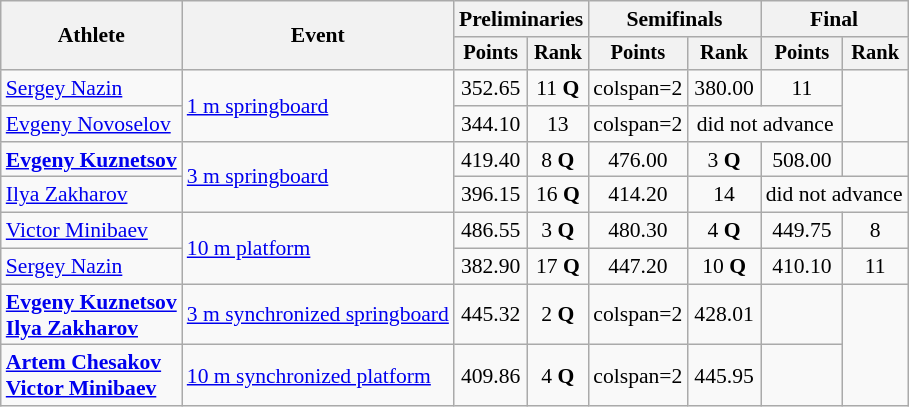<table class=wikitable style="font-size:90%;">
<tr>
<th rowspan="2">Athlete</th>
<th rowspan="2">Event</th>
<th colspan="2">Preliminaries</th>
<th colspan="2">Semifinals</th>
<th colspan="2">Final</th>
</tr>
<tr style="font-size:95%">
<th>Points</th>
<th>Rank</th>
<th>Points</th>
<th>Rank</th>
<th>Points</th>
<th>Rank</th>
</tr>
<tr align=center>
<td align=left><a href='#'>Sergey Nazin</a></td>
<td align=left rowspan=2><a href='#'>1 m springboard</a></td>
<td>352.65</td>
<td>11 <strong>Q</strong></td>
<td>colspan=2 </td>
<td>380.00</td>
<td>11</td>
</tr>
<tr align=center>
<td align=left><a href='#'>Evgeny Novoselov</a></td>
<td>344.10</td>
<td>13</td>
<td>colspan=2 </td>
<td colspan=2>did not advance</td>
</tr>
<tr align=center>
<td align=left><strong><a href='#'>Evgeny Kuznetsov</a></strong></td>
<td align=left rowspan=2><a href='#'>3 m springboard</a></td>
<td>419.40</td>
<td>8 <strong>Q</strong></td>
<td>476.00</td>
<td>3 <strong>Q</strong></td>
<td>508.00</td>
<td></td>
</tr>
<tr align=center>
<td align=left><a href='#'>Ilya Zakharov</a></td>
<td>396.15</td>
<td>16 <strong>Q</strong></td>
<td>414.20</td>
<td>14</td>
<td colspan=2>did not advance</td>
</tr>
<tr align=center>
<td align=left><a href='#'>Victor Minibaev</a></td>
<td align=left rowspan=2><a href='#'>10 m platform</a></td>
<td>486.55</td>
<td>3 <strong>Q</strong></td>
<td>480.30</td>
<td>4 <strong>Q</strong></td>
<td>449.75</td>
<td>8</td>
</tr>
<tr align=center>
<td align=left><a href='#'>Sergey Nazin</a></td>
<td>382.90</td>
<td>17 <strong>Q</strong></td>
<td>447.20</td>
<td>10 <strong>Q</strong></td>
<td>410.10</td>
<td>11</td>
</tr>
<tr align=center>
<td align=left><strong><a href='#'>Evgeny Kuznetsov</a><br><a href='#'>Ilya Zakharov</a></strong></td>
<td align=left><a href='#'>3 m synchronized springboard</a></td>
<td>445.32</td>
<td>2 <strong>Q</strong></td>
<td>colspan=2 </td>
<td>428.01</td>
<td></td>
</tr>
<tr align=center>
<td align=left><strong><a href='#'>Artem Chesakov</a><br><a href='#'>Victor Minibaev</a></strong></td>
<td align=left><a href='#'>10 m synchronized platform</a></td>
<td>409.86</td>
<td>4 <strong>Q</strong></td>
<td>colspan=2 </td>
<td>445.95</td>
<td></td>
</tr>
</table>
